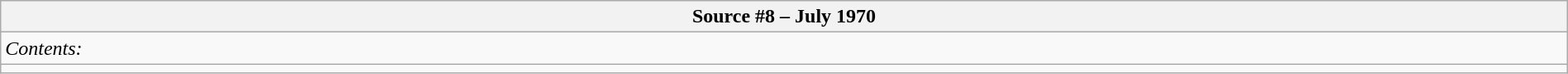<table class="wikitable" style="width:100%;">
<tr>
<th>Source #8 – July 1970</th>
</tr>
<tr>
<td><em>Contents:</em></td>
</tr>
<tr>
<td></td>
</tr>
</table>
